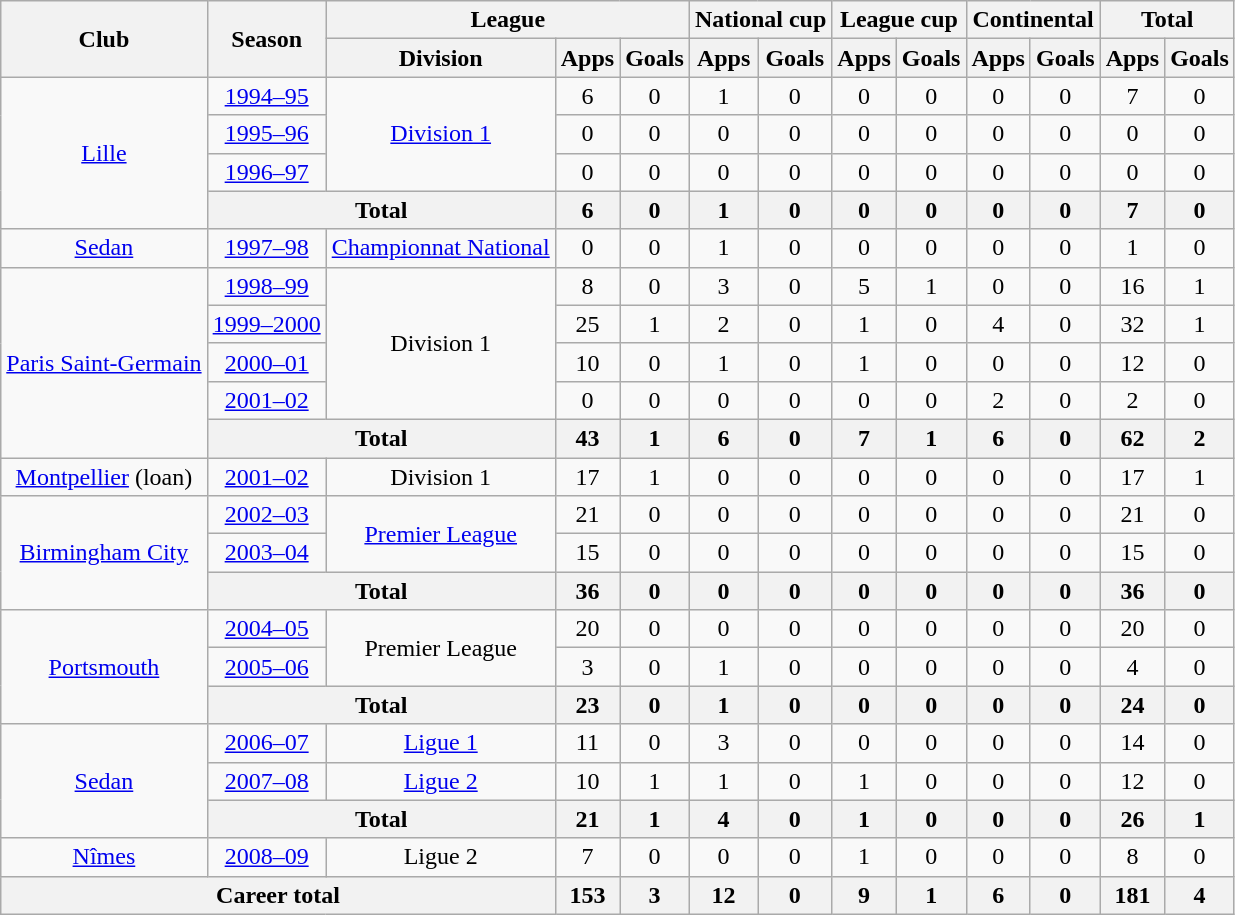<table class="wikitable" style="text-align:center">
<tr>
<th rowspan="2">Club</th>
<th rowspan="2">Season</th>
<th colspan="3">League</th>
<th colspan="2">National cup</th>
<th colspan="2">League cup</th>
<th colspan="2">Continental</th>
<th colspan="2">Total</th>
</tr>
<tr>
<th>Division</th>
<th>Apps</th>
<th>Goals</th>
<th>Apps</th>
<th>Goals</th>
<th>Apps</th>
<th>Goals</th>
<th>Apps</th>
<th>Goals</th>
<th>Apps</th>
<th>Goals</th>
</tr>
<tr>
<td rowspan="4"><a href='#'>Lille</a></td>
<td><a href='#'>1994–95</a></td>
<td rowspan="3"><a href='#'>Division 1</a></td>
<td>6</td>
<td>0</td>
<td>1</td>
<td>0</td>
<td>0</td>
<td>0</td>
<td>0</td>
<td>0</td>
<td>7</td>
<td>0</td>
</tr>
<tr>
<td><a href='#'>1995–96</a></td>
<td>0</td>
<td>0</td>
<td>0</td>
<td>0</td>
<td>0</td>
<td>0</td>
<td>0</td>
<td>0</td>
<td>0</td>
<td>0</td>
</tr>
<tr>
<td><a href='#'>1996–97</a></td>
<td>0</td>
<td>0</td>
<td>0</td>
<td>0</td>
<td>0</td>
<td>0</td>
<td>0</td>
<td>0</td>
<td>0</td>
<td>0</td>
</tr>
<tr>
<th colspan="2">Total</th>
<th>6</th>
<th>0</th>
<th>1</th>
<th>0</th>
<th>0</th>
<th>0</th>
<th>0</th>
<th>0</th>
<th>7</th>
<th>0</th>
</tr>
<tr>
<td><a href='#'>Sedan</a></td>
<td><a href='#'>1997–98</a></td>
<td><a href='#'>Championnat National</a></td>
<td>0</td>
<td>0</td>
<td>1</td>
<td>0</td>
<td>0</td>
<td>0</td>
<td>0</td>
<td>0</td>
<td>1</td>
<td>0</td>
</tr>
<tr>
<td rowspan="5"><a href='#'>Paris Saint-Germain</a></td>
<td><a href='#'>1998–99</a></td>
<td rowspan="4">Division 1</td>
<td>8</td>
<td>0</td>
<td>3</td>
<td>0</td>
<td>5</td>
<td>1</td>
<td>0</td>
<td>0</td>
<td>16</td>
<td>1</td>
</tr>
<tr>
<td><a href='#'>1999–2000</a></td>
<td>25</td>
<td>1</td>
<td>2</td>
<td>0</td>
<td>1</td>
<td>0</td>
<td>4</td>
<td>0</td>
<td>32</td>
<td>1</td>
</tr>
<tr>
<td><a href='#'>2000–01</a></td>
<td>10</td>
<td>0</td>
<td>1</td>
<td>0</td>
<td>1</td>
<td>0</td>
<td>0</td>
<td>0</td>
<td>12</td>
<td>0</td>
</tr>
<tr>
<td><a href='#'>2001–02</a></td>
<td>0</td>
<td>0</td>
<td>0</td>
<td>0</td>
<td>0</td>
<td>0</td>
<td>2</td>
<td>0</td>
<td>2</td>
<td>0</td>
</tr>
<tr>
<th colspan="2">Total</th>
<th>43</th>
<th>1</th>
<th>6</th>
<th>0</th>
<th>7</th>
<th>1</th>
<th>6</th>
<th>0</th>
<th>62</th>
<th>2</th>
</tr>
<tr>
<td><a href='#'>Montpellier</a> (loan)</td>
<td><a href='#'>2001–02</a></td>
<td>Division 1</td>
<td>17</td>
<td>1</td>
<td>0</td>
<td>0</td>
<td>0</td>
<td>0</td>
<td>0</td>
<td>0</td>
<td>17</td>
<td>1</td>
</tr>
<tr>
<td rowspan="3"><a href='#'>Birmingham City</a></td>
<td><a href='#'>2002–03</a></td>
<td rowspan="2"><a href='#'>Premier League</a></td>
<td>21</td>
<td>0</td>
<td>0</td>
<td>0</td>
<td>0</td>
<td>0</td>
<td>0</td>
<td>0</td>
<td>21</td>
<td>0</td>
</tr>
<tr>
<td><a href='#'>2003–04</a></td>
<td>15</td>
<td>0</td>
<td>0</td>
<td>0</td>
<td>0</td>
<td>0</td>
<td>0</td>
<td>0</td>
<td>15</td>
<td>0</td>
</tr>
<tr>
<th colspan="2">Total</th>
<th>36</th>
<th>0</th>
<th>0</th>
<th>0</th>
<th>0</th>
<th>0</th>
<th>0</th>
<th>0</th>
<th>36</th>
<th>0</th>
</tr>
<tr>
<td rowspan="3"><a href='#'>Portsmouth</a></td>
<td><a href='#'>2004–05</a></td>
<td rowspan="2">Premier League</td>
<td>20</td>
<td>0</td>
<td>0</td>
<td>0</td>
<td>0</td>
<td>0</td>
<td>0</td>
<td>0</td>
<td>20</td>
<td>0</td>
</tr>
<tr>
<td><a href='#'>2005–06</a></td>
<td>3</td>
<td>0</td>
<td>1</td>
<td>0</td>
<td>0</td>
<td>0</td>
<td>0</td>
<td>0</td>
<td>4</td>
<td>0</td>
</tr>
<tr>
<th colspan="2">Total</th>
<th>23</th>
<th>0</th>
<th>1</th>
<th>0</th>
<th>0</th>
<th>0</th>
<th>0</th>
<th>0</th>
<th>24</th>
<th>0</th>
</tr>
<tr>
<td rowspan="3"><a href='#'>Sedan</a></td>
<td><a href='#'>2006–07</a></td>
<td><a href='#'>Ligue 1</a></td>
<td>11</td>
<td>0</td>
<td>3</td>
<td>0</td>
<td>0</td>
<td>0</td>
<td>0</td>
<td>0</td>
<td>14</td>
<td>0</td>
</tr>
<tr>
<td><a href='#'>2007–08</a></td>
<td><a href='#'>Ligue 2</a></td>
<td>10</td>
<td>1</td>
<td>1</td>
<td>0</td>
<td>1</td>
<td>0</td>
<td>0</td>
<td>0</td>
<td>12</td>
<td>0</td>
</tr>
<tr>
<th colspan="2">Total</th>
<th>21</th>
<th>1</th>
<th>4</th>
<th>0</th>
<th>1</th>
<th>0</th>
<th>0</th>
<th>0</th>
<th>26</th>
<th>1</th>
</tr>
<tr>
<td><a href='#'>Nîmes</a></td>
<td><a href='#'>2008–09</a></td>
<td>Ligue 2</td>
<td>7</td>
<td>0</td>
<td>0</td>
<td>0</td>
<td>1</td>
<td>0</td>
<td>0</td>
<td>0</td>
<td>8</td>
<td>0</td>
</tr>
<tr>
<th colspan="3">Career total</th>
<th>153</th>
<th>3</th>
<th>12</th>
<th>0</th>
<th>9</th>
<th>1</th>
<th>6</th>
<th>0</th>
<th>181</th>
<th>4</th>
</tr>
</table>
